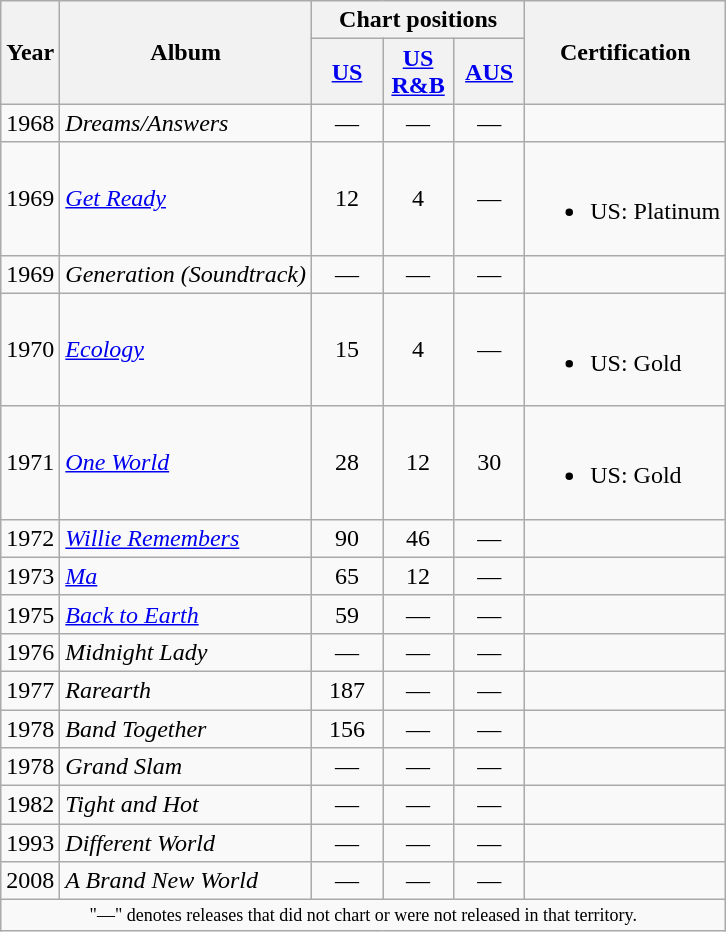<table class="wikitable">
<tr>
<th rowspan="2">Year</th>
<th rowspan="2">Album</th>
<th colspan="3">Chart positions</th>
<th rowspan="2">Certification</th>
</tr>
<tr>
<th align="center" valign="center" width="40"><a href='#'>US</a><br></th>
<th align="center" valign="center" width="40"><a href='#'>US R&B</a><br></th>
<th align="center" valign="center" width="40"><a href='#'>AUS</a><br></th>
</tr>
<tr>
<td align="left" valign="center">1968</td>
<td align="left" valign="center"><em>Dreams/Answers</em></td>
<td align="center" valign="center">—</td>
<td align="center" valign="center">—</td>
<td align="center" valign="center">—</td>
<td></td>
</tr>
<tr>
<td align="left" valign="center">1969</td>
<td align="left" valign="center"><em><a href='#'>Get Ready</a></em></td>
<td align="center" valign="center">12</td>
<td align="center" valign="center">4</td>
<td align="center" valign="center">—</td>
<td><br><ul><li>US: Platinum</li></ul></td>
</tr>
<tr>
<td align="left" valign="center">1969</td>
<td align="left" valign="center"><em>Generation (Soundtrack)</em></td>
<td align="center" valign="center">—</td>
<td align="center" valign="center">—</td>
<td align="center" valign="center">—</td>
<td></td>
</tr>
<tr>
<td align="left" valign="center">1970</td>
<td align="left" valign="center"><em><a href='#'>Ecology</a></em></td>
<td align="center" valign="center">15</td>
<td align="center" valign="center">4</td>
<td align="center" valign="center">—</td>
<td><br><ul><li>US: Gold</li></ul></td>
</tr>
<tr>
<td align="left" valign="center">1971</td>
<td align="left" valign="center"><em><a href='#'>One World</a></em></td>
<td align="center" valign="center">28</td>
<td align="center" valign="center">12</td>
<td align="center" valign="center">30</td>
<td><br><ul><li>US: Gold</li></ul></td>
</tr>
<tr>
<td align="left" valign="center">1972</td>
<td align="left" valign="center"><em><a href='#'>Willie Remembers</a></em></td>
<td align="center" valign="center">90</td>
<td align="center" valign="center">46</td>
<td align="center" valign="center">—</td>
<td></td>
</tr>
<tr>
<td align="left" valign="center">1973</td>
<td align="left" valign="center"><em><a href='#'>Ma</a></em></td>
<td align="center" valign="center">65</td>
<td align="center" valign="center">12</td>
<td align="center" valign="center">—</td>
<td></td>
</tr>
<tr>
<td align="left" valign="center">1975</td>
<td align="left" valign="center"><em><a href='#'>Back to Earth</a></em></td>
<td align="center" valign="center">59</td>
<td align="center" valign="center">—</td>
<td align="center" valign="center">—</td>
<td></td>
</tr>
<tr>
<td align="left" valign="center">1976</td>
<td align="left" valign="center"><em>Midnight Lady</em></td>
<td align="center" valign="center">—</td>
<td align="center" valign="center">—</td>
<td align="center" valign="center">—</td>
<td></td>
</tr>
<tr>
<td align="left" valign="center">1977</td>
<td align="left" valign="center"><em>Rarearth</em></td>
<td align="center" valign="center">187</td>
<td align="center" valign="center">—</td>
<td align="center" valign="center">—</td>
<td></td>
</tr>
<tr>
<td align="left" valign="center">1978</td>
<td align="left" valign="center"><em>Band Together</em></td>
<td align="center" valign="center">156</td>
<td align="center" valign="center">—</td>
<td align="center" valign="center">—</td>
<td></td>
</tr>
<tr>
<td align="left" valign="center">1978</td>
<td align="left" valign="center"><em>Grand Slam</em></td>
<td align="center" valign="center">—</td>
<td align="center" valign="center">—</td>
<td align="center" valign="center">—</td>
<td></td>
</tr>
<tr>
<td align="left" valign="center">1982</td>
<td align="left" valign="center"><em>Tight and Hot</em></td>
<td align="center" valign="center">—</td>
<td align="center" valign="center">—</td>
<td align="center" valign="center">—</td>
<td></td>
</tr>
<tr>
<td align="left" valign="center">1993</td>
<td align="left" valign="center"><em>Different World</em></td>
<td align="center" valign="center">—</td>
<td align="center" valign="center">—</td>
<td align="center" valign="center">—</td>
<td></td>
</tr>
<tr>
<td align="left" valign="center">2008</td>
<td align="left" valign="center"><em>A Brand New World</em></td>
<td align="center" valign="center">—</td>
<td align="center" valign="center">—</td>
<td align="center" valign="center">—</td>
<td></td>
</tr>
<tr>
<td colspan="7" style="text-align:center; font-size:9pt;">"—" denotes releases that did not chart or were not released in that territory.</td>
</tr>
</table>
